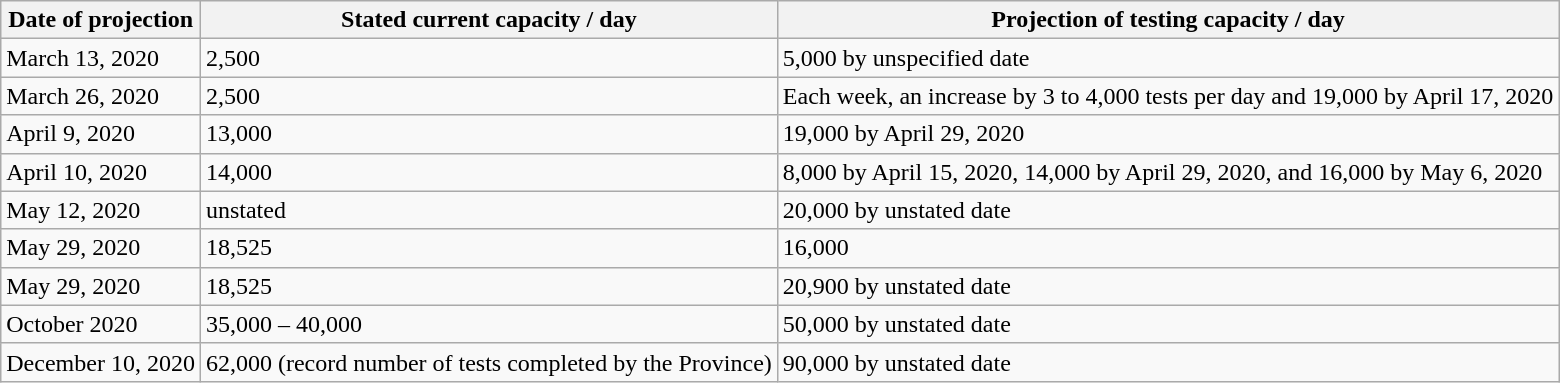<table class="wikitable">
<tr>
<th>Date of projection</th>
<th>Stated current capacity / day</th>
<th>Projection of testing capacity / day</th>
</tr>
<tr>
<td>March 13, 2020</td>
<td>2,500</td>
<td>5,000 by unspecified date</td>
</tr>
<tr>
<td>March 26, 2020</td>
<td>2,500</td>
<td>Each week, an increase by 3 to 4,000 tests per day and 19,000 by April 17, 2020</td>
</tr>
<tr>
<td>April 9, 2020</td>
<td>13,000</td>
<td>19,000 by April 29, 2020</td>
</tr>
<tr>
<td>April 10, 2020</td>
<td>14,000</td>
<td>8,000 by April 15, 2020, 14,000 by April 29, 2020, and 16,000 by May 6, 2020</td>
</tr>
<tr>
<td>May 12, 2020</td>
<td>unstated</td>
<td>20,000 by unstated date</td>
</tr>
<tr>
<td>May 29, 2020</td>
<td>18,525</td>
<td>16,000</td>
</tr>
<tr>
<td>May 29, 2020</td>
<td>18,525</td>
<td>20,900 by unstated date</td>
</tr>
<tr>
<td>October 2020</td>
<td>35,000 – 40,000</td>
<td>50,000 by unstated date</td>
</tr>
<tr>
<td>December 10, 2020</td>
<td>62,000 (record number of tests completed by the Province)</td>
<td>90,000 by unstated date</td>
</tr>
</table>
